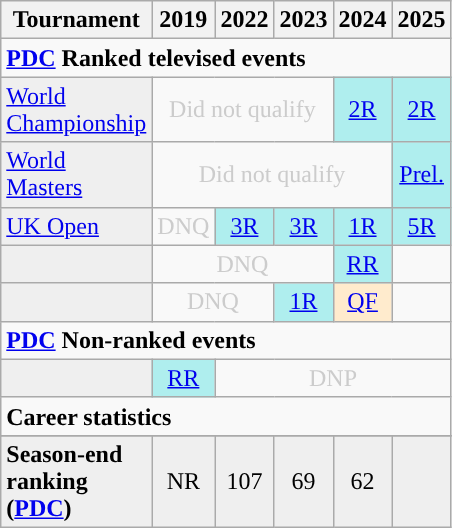<table class="wikitable" style="width:20%; margin:0">
<tr>
<th>Tournament</th>
<th>2019</th>
<th>2022</th>
<th>2023</th>
<th>2024</th>
<th>2025</th>
</tr>
<tr>
<td colspan="9" style="text-align:left"><strong><a href='#'>PDC</a> Ranked televised events</strong></td>
</tr>
<tr>
<td style="background:#efefef;"><a href='#'>World Championship</a></td>
<td colspan="3" style="text-align:center; color:#ccc;">Did not qualify</td>
<td style="text-align:center; background:#afeeee;"><a href='#'>2R</a></td>
<td style="text-align:center; background:#afeeee;"><a href='#'>2R</a></td>
</tr>
<tr>
<td style="background:#efefef;"><a href='#'>World Masters</a></td>
<td colspan="4" style="text-align:center; color:#ccc;">Did not qualify</td>
<td style="text-align:center; background:#afeeee;"><a href='#'>Prel.</a></td>
</tr>
<tr>
<td style="background:#efefef;"><a href='#'>UK Open</a></td>
<td style="text-align:center; color:#ccc;">DNQ</td>
<td style="text-align:center; background:#afeeee;"><a href='#'>3R</a></td>
<td style="text-align:center; background:#afeeee;"><a href='#'>3R</a></td>
<td style="text-align:center; background:#afeeee;"><a href='#'>1R</a></td>
<td style="text-align:center; background:#afeeee;"><a href='#'>5R</a></td>
</tr>
<tr>
<td style="background:#efefef;"></td>
<td colspan="3" style="text-align:center; color:#ccc;">DNQ</td>
<td style="text-align:center; background:#afeeee;"><a href='#'>RR</a></td>
<td></td>
</tr>
<tr>
<td style="background:#efefef;"></td>
<td colspan="2" style="text-align:center; color:#ccc;">DNQ</td>
<td style="text-align:center; background:#afeeee;"><a href='#'>1R</a></td>
<td style="text-align:center; background:#ffebcd;"><a href='#'>QF</a></td>
<td></td>
</tr>
<tr>
<td colspan="9" style="text-align:left"><strong><a href='#'>PDC</a> Non-ranked events</strong></td>
</tr>
<tr>
<td style="background:#efefef;"></td>
<td style="text-align:center; background:#afeeee;"><a href='#'>RR</a></td>
<td colspan="4" style="text-align:center; color:#ccc;">DNP</td>
</tr>
<tr>
<td colspan="9" style="text-align:left"><strong>Career statistics</strong></td>
</tr>
<tr>
</tr>
<tr style="background:#efefef">
<td style="text-align:left"><strong>Season-end ranking (<a href='#'>PDC</a>)</strong></td>
<td style="text-align:center">NR</td>
<td style="text-align:center;">107</td>
<td style="text-align:center;">69</td>
<td style="text-align:center;">62</td>
<td></td>
</tr>
</table>
